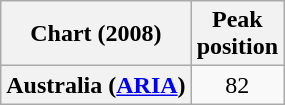<table class="wikitable plainrowheaders" style="text-align:center">
<tr>
<th scope="col">Chart (2008)</th>
<th scope="col">Peak<br>position</th>
</tr>
<tr>
<th scope="row">Australia (<a href='#'>ARIA</a>)</th>
<td>82</td>
</tr>
</table>
